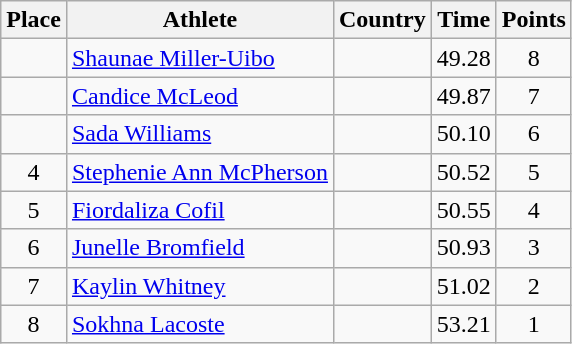<table class="wikitable">
<tr>
<th>Place</th>
<th>Athlete</th>
<th>Country</th>
<th>Time</th>
<th>Points</th>
</tr>
<tr>
<td align=center></td>
<td><a href='#'>Shaunae Miller-Uibo</a></td>
<td></td>
<td>49.28</td>
<td align=center>8</td>
</tr>
<tr>
<td align=center></td>
<td><a href='#'>Candice McLeod</a></td>
<td></td>
<td>49.87</td>
<td align=center>7</td>
</tr>
<tr>
<td align=center></td>
<td><a href='#'>Sada Williams</a></td>
<td></td>
<td>50.10</td>
<td align=center>6</td>
</tr>
<tr>
<td align=center>4</td>
<td><a href='#'>Stephenie Ann McPherson</a></td>
<td></td>
<td>50.52</td>
<td align=center>5</td>
</tr>
<tr>
<td align=center>5</td>
<td><a href='#'>Fiordaliza Cofil</a></td>
<td></td>
<td>50.55</td>
<td align=center>4</td>
</tr>
<tr>
<td align=center>6</td>
<td><a href='#'>Junelle Bromfield</a></td>
<td></td>
<td>50.93</td>
<td align=center>3</td>
</tr>
<tr>
<td align=center>7</td>
<td><a href='#'>Kaylin Whitney</a></td>
<td></td>
<td>51.02</td>
<td align=center>2</td>
</tr>
<tr>
<td align=center>8</td>
<td><a href='#'>Sokhna Lacoste</a></td>
<td></td>
<td>53.21</td>
<td align=center>1</td>
</tr>
</table>
